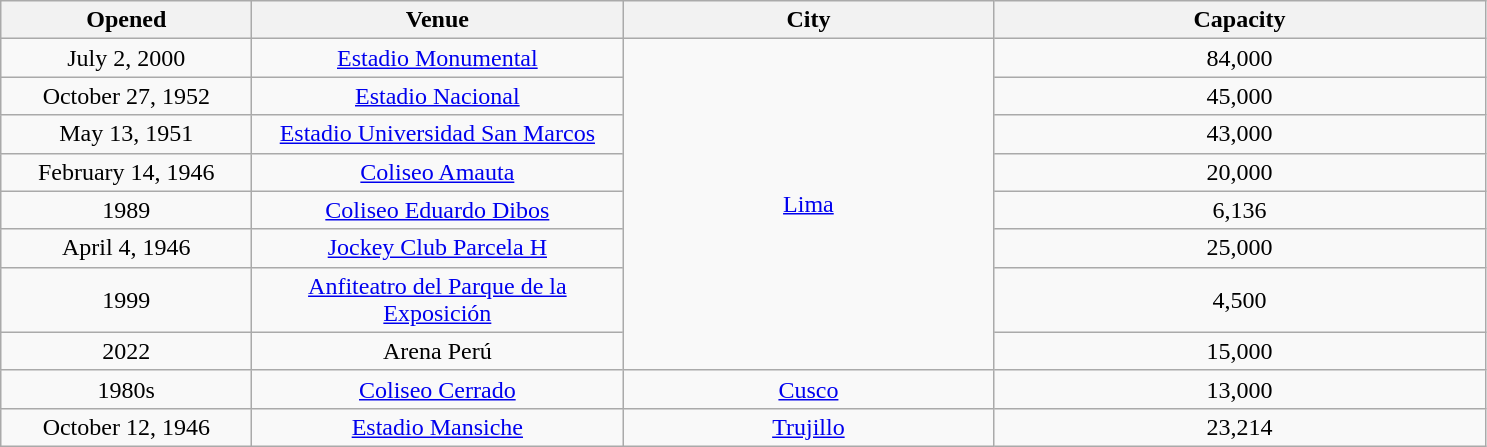<table class="sortable wikitable" style="text-align:center;">
<tr>
<th scope="col" style="width:10em;">Opened</th>
<th scope="col" style="width:15em;">Venue</th>
<th scope="col" style="width:15em;">City</th>
<th scope="col" style="width:20em;">Capacity</th>
</tr>
<tr>
<td>July 2, 2000</td>
<td><a href='#'>Estadio Monumental</a></td>
<td rowspan="8"><a href='#'>Lima</a></td>
<td>84,000</td>
</tr>
<tr>
<td>October 27, 1952</td>
<td><a href='#'>Estadio Nacional</a></td>
<td>45,000</td>
</tr>
<tr>
<td>May 13, 1951</td>
<td><a href='#'>Estadio Universidad San Marcos</a></td>
<td>43,000</td>
</tr>
<tr>
<td>February 14, 1946</td>
<td><a href='#'>Coliseo Amauta</a></td>
<td>20,000</td>
</tr>
<tr>
<td>1989</td>
<td><a href='#'>Coliseo Eduardo Dibos</a></td>
<td>6,136</td>
</tr>
<tr>
<td>April 4, 1946</td>
<td><a href='#'>Jockey Club Parcela H</a></td>
<td>25,000</td>
</tr>
<tr>
<td>1999</td>
<td><a href='#'>Anfiteatro del Parque de la Exposición</a></td>
<td>4,500</td>
</tr>
<tr>
<td>2022</td>
<td>Arena Perú</td>
<td>15,000</td>
</tr>
<tr>
<td>1980s</td>
<td><a href='#'>Coliseo Cerrado</a></td>
<td><a href='#'>Cusco</a></td>
<td>13,000</td>
</tr>
<tr>
<td>October 12, 1946</td>
<td><a href='#'>Estadio Mansiche</a></td>
<td><a href='#'>Trujillo</a></td>
<td>23,214</td>
</tr>
</table>
